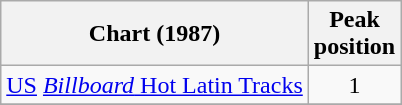<table class="wikitable">
<tr>
<th align="left">Chart (1987)</th>
<th align="left">Peak<br>position</th>
</tr>
<tr>
<td align="left"><a href='#'>US</a> <a href='#'><em>Billboard</em> Hot Latin Tracks</a></td>
<td align="center">1</td>
</tr>
<tr>
</tr>
</table>
